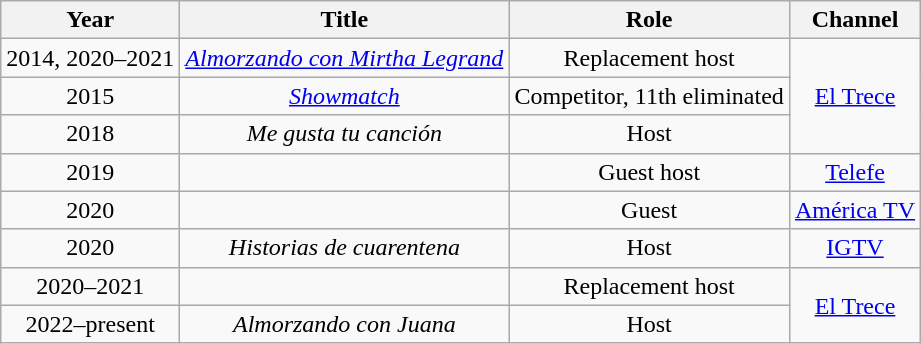<table class="wikitable plainrowheaders" style="text-align:center;" border="1">
<tr>
<th>Year</th>
<th>Title</th>
<th>Role</th>
<th>Channel</th>
</tr>
<tr>
<td>2014, 2020–2021</td>
<td><em><a href='#'>Almorzando con Mirtha Legrand</a></em></td>
<td>Replacement host</td>
<td rowspan=3><a href='#'>El Trece</a></td>
</tr>
<tr>
<td>2015</td>
<td><em><a href='#'>Showmatch</a></em></td>
<td>Competitor, 11th eliminated</td>
</tr>
<tr>
<td>2018</td>
<td><em>Me gusta tu canción</em></td>
<td>Host</td>
</tr>
<tr>
<td>2019</td>
<td><em></em></td>
<td>Guest host</td>
<td><a href='#'>Telefe</a></td>
</tr>
<tr>
<td>2020</td>
<td><em></em></td>
<td>Guest</td>
<td><a href='#'>América TV</a></td>
</tr>
<tr>
<td>2020</td>
<td><em>Historias de cuarentena</em></td>
<td>Host</td>
<td><a href='#'>IGTV</a></td>
</tr>
<tr>
<td>2020–2021</td>
<td><em></em></td>
<td>Replacement host</td>
<td rowspan=2><a href='#'>El Trece</a></td>
</tr>
<tr>
<td>2022–present</td>
<td><em>Almorzando con Juana</em></td>
<td>Host</td>
</tr>
</table>
